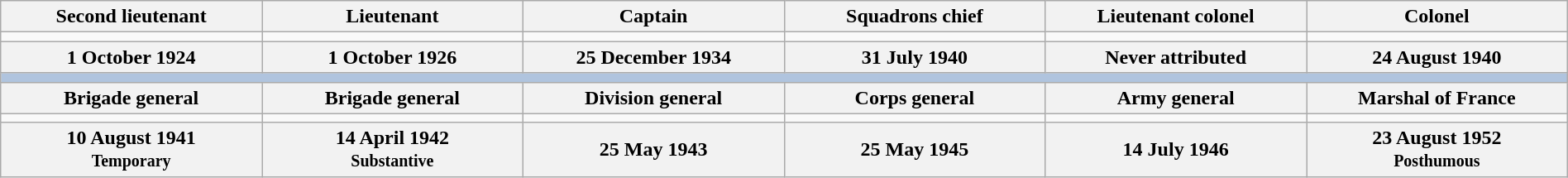<table class="wikitable"  style="width: 100%">
<tr>
<th>Second lieutenant</th>
<th>Lieutenant</th>
<th>Captain</th>
<th>Squadrons chief</th>
<th>Lieutenant colonel</th>
<th>Colonel</th>
</tr>
<tr>
<td align="center" width="16%"></td>
<td align="center" width="16%"></td>
<td align="center" width="16%"></td>
<td align="center" width="16%"></td>
<td align="center" width="16%"></td>
<td align="center" width="16%"></td>
</tr>
<tr>
<th>1 October 1924</th>
<th>1 October 1926</th>
<th>25 December 1934</th>
<th>31 July 1940</th>
<th>Never attributed</th>
<th>24 August 1940</th>
</tr>
<tr>
<th colspan="6" style="background: lightsteelblue"></th>
</tr>
<tr>
<th>Brigade general</th>
<th>Brigade general</th>
<th>Division general</th>
<th>Corps general</th>
<th>Army general</th>
<th>Marshal of France</th>
</tr>
<tr>
<td align="center" width="16%"></td>
<td align="center" width="16%"></td>
<td align="center" width="16%"></td>
<td align="center" width="16%"></td>
<td align="center" width="16%"></td>
<td align="center" width="16%"></td>
</tr>
<tr>
<th>10 August 1941<br><small>Temporary</small></th>
<th>14 April 1942<br><small>Substantive</small></th>
<th>25 May 1943</th>
<th>25 May 1945</th>
<th>14 July 1946</th>
<th>23 August 1952<br><small>Posthumous</small></th>
</tr>
</table>
